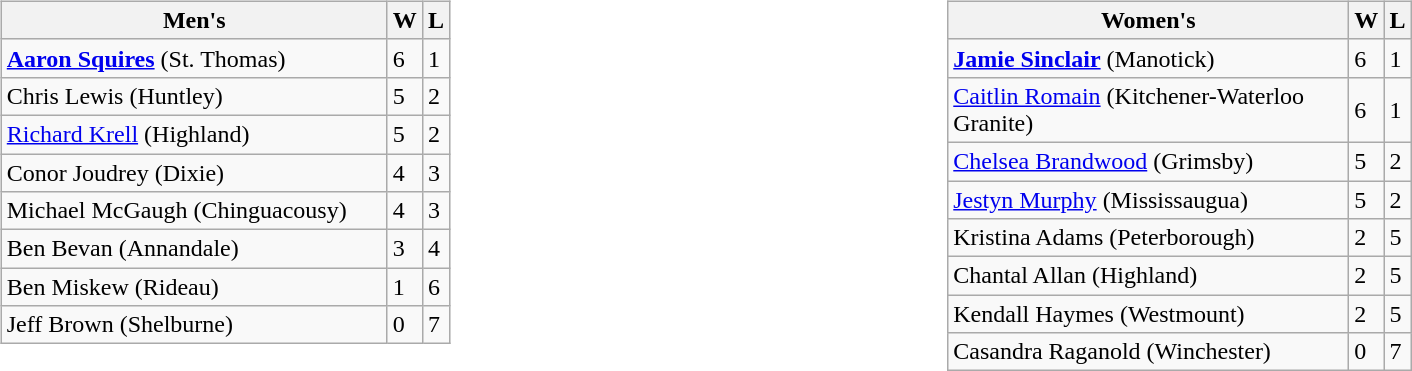<table>
<tr>
<td valign=top width=20%><br><table class=wikitable>
<tr>
<th width=250>Men's</th>
<th>W</th>
<th>L</th>
</tr>
<tr>
<td><strong><a href='#'>Aaron Squires</a></strong> (St. Thomas)</td>
<td>6</td>
<td>1</td>
</tr>
<tr>
<td>Chris Lewis (Huntley)</td>
<td>5</td>
<td>2</td>
</tr>
<tr>
<td><a href='#'>Richard Krell</a> (Highland)</td>
<td>5</td>
<td>2</td>
</tr>
<tr>
<td>Conor Joudrey (Dixie)</td>
<td>4</td>
<td>3</td>
</tr>
<tr>
<td>Michael McGaugh (Chinguacousy)</td>
<td>4</td>
<td>3</td>
</tr>
<tr>
<td>Ben Bevan (Annandale)</td>
<td>3</td>
<td>4</td>
</tr>
<tr>
<td>Ben Miskew (Rideau)</td>
<td>1</td>
<td>6</td>
</tr>
<tr>
<td>Jeff Brown (Shelburne)</td>
<td>0</td>
<td>7</td>
</tr>
</table>
</td>
<td valign=top width=20%><br><table class=wikitable>
<tr>
<th width=260>Women's</th>
<th>W</th>
<th>L</th>
</tr>
<tr>
<td><strong><a href='#'>Jamie Sinclair</a></strong> (Manotick)</td>
<td>6</td>
<td>1</td>
</tr>
<tr>
<td><a href='#'>Caitlin Romain</a> (Kitchener-Waterloo Granite)</td>
<td>6</td>
<td>1</td>
</tr>
<tr>
<td><a href='#'>Chelsea Brandwood</a> (Grimsby)</td>
<td>5</td>
<td>2</td>
</tr>
<tr>
<td><a href='#'>Jestyn Murphy</a> (Mississaugua)</td>
<td>5</td>
<td>2</td>
</tr>
<tr>
<td>Kristina Adams (Peterborough)</td>
<td>2</td>
<td>5</td>
</tr>
<tr>
<td>Chantal Allan (Highland)</td>
<td>2</td>
<td>5</td>
</tr>
<tr>
<td>Kendall Haymes (Westmount)</td>
<td>2</td>
<td>5</td>
</tr>
<tr>
<td>Casandra Raganold (Winchester)</td>
<td>0</td>
<td>7</td>
</tr>
</table>
</td>
</tr>
</table>
